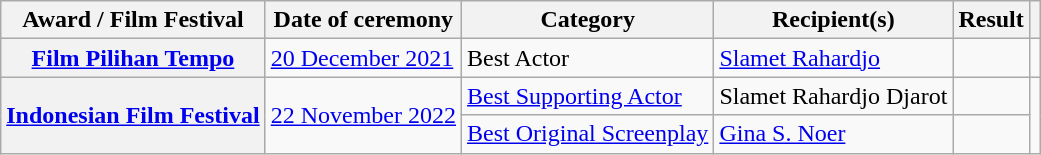<table class="wikitable sortable plainrowheaders">
<tr>
<th scope="col">Award / Film Festival</th>
<th scope="col">Date of ceremony</th>
<th scope="col">Category</th>
<th scope="col">Recipient(s)</th>
<th scope="col">Result</th>
<th scope="col" class="unsortable"></th>
</tr>
<tr>
<th scope="row"><a href='#'>Film Pilihan Tempo</a></th>
<td><a href='#'>20 December 2021</a></td>
<td>Best Actor</td>
<td><a href='#'>Slamet Rahardjo</a></td>
<td></td>
<td align="center"></td>
</tr>
<tr>
<th scope="row" rowspan="2"><a href='#'>Indonesian Film Festival</a></th>
<td rowspan="2"><a href='#'>22 November 2022</a></td>
<td><a href='#'>Best Supporting Actor</a></td>
<td>Slamet Rahardjo Djarot</td>
<td></td>
<td rowspan="2" align="center"></td>
</tr>
<tr>
<td><a href='#'>Best Original Screenplay</a></td>
<td><a href='#'>Gina S. Noer</a></td>
<td></td>
</tr>
</table>
